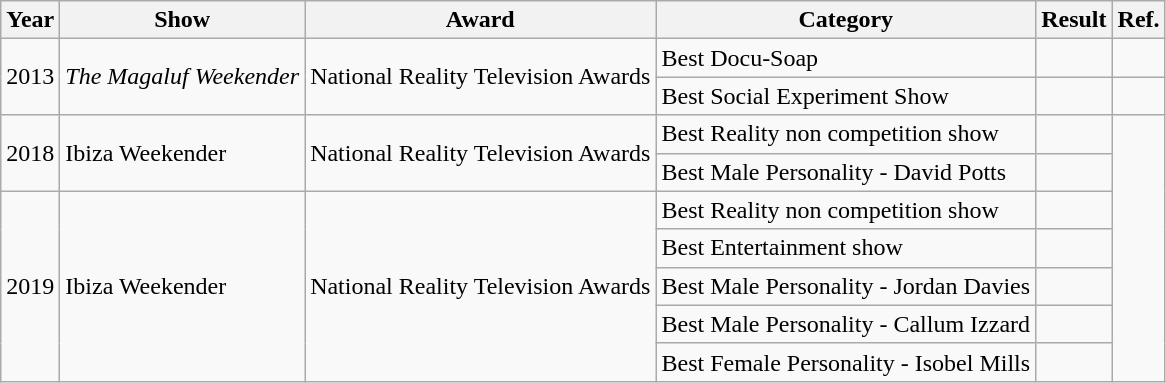<table class="wikitable">
<tr>
<th>Year</th>
<th>Show</th>
<th>Award</th>
<th>Category</th>
<th>Result</th>
<th>Ref.</th>
</tr>
<tr>
<td rowspan="2">2013</td>
<td rowspan="2"><em>The Magaluf Weekender</em></td>
<td rowspan="2">National Reality Television Awards</td>
<td>Best Docu-Soap</td>
<td></td>
<td></td>
</tr>
<tr>
<td>Best Social Experiment Show</td>
<td></td>
<td></td>
</tr>
<tr>
<td rowspan="2">2018</td>
<td rowspan="2">Ibiza Weekender</td>
<td rowspan="2">National Reality Television Awards</td>
<td>Best Reality non competition show</td>
<td></td>
</tr>
<tr>
<td>Best Male Personality - David Potts</td>
<td></td>
</tr>
<tr>
<td rowspan="5">2019</td>
<td rowspan="5">Ibiza Weekender</td>
<td rowspan="5">National Reality Television Awards</td>
<td>Best Reality non competition show</td>
<td></td>
</tr>
<tr>
<td>Best Entertainment show</td>
<td></td>
</tr>
<tr>
<td>Best Male Personality - Jordan Davies</td>
<td></td>
</tr>
<tr>
<td>Best Male Personality - Callum Izzard</td>
<td></td>
</tr>
<tr>
<td>Best Female Personality - Isobel Mills</td>
<td></td>
</tr>
</table>
